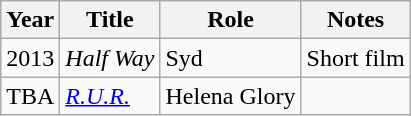<table class="wikitable sortable">
<tr>
<th>Year</th>
<th>Title</th>
<th>Role</th>
<th class="unsortable">Notes</th>
</tr>
<tr>
<td>2013</td>
<td><em>Half Way</em></td>
<td>Syd</td>
<td>Short film</td>
</tr>
<tr>
<td>TBA</td>
<td><em><a href='#'>R.U.R.</a></em></td>
<td>Helena Glory</td>
<td></td>
</tr>
</table>
